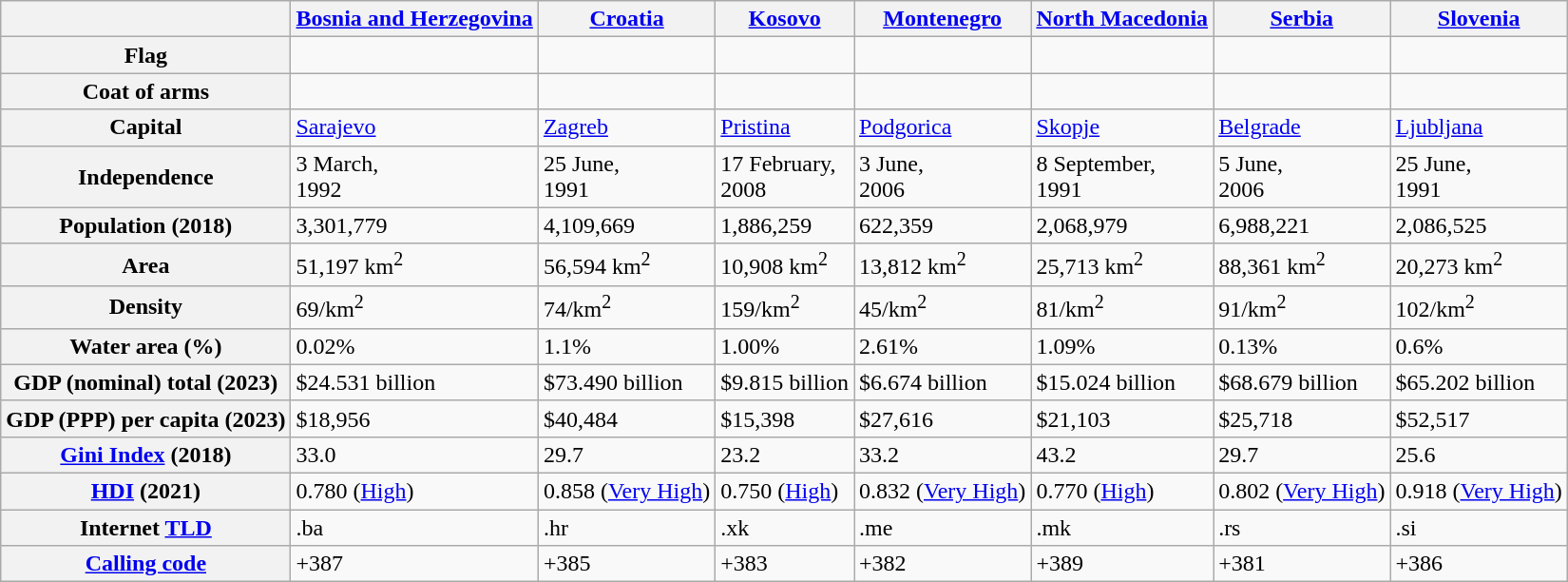<table class=wikitable>
<tr>
<th></th>
<th><a href='#'>Bosnia and Herzegovina</a></th>
<th><a href='#'>Croatia</a></th>
<th><a href='#'>Kosovo</a></th>
<th><a href='#'>Montenegro</a></th>
<th><a href='#'>North Macedonia</a></th>
<th><a href='#'>Serbia</a></th>
<th><a href='#'>Slovenia</a></th>
</tr>
<tr>
<th>Flag</th>
<td style="text-align:center"></td>
<td style="text-align:center"></td>
<td style="text-align:center"></td>
<td style="text-align:center"></td>
<td style="text-align:center"></td>
<td style="text-align:center"></td>
<td style="text-align:center"></td>
</tr>
<tr>
<th>Coat of arms</th>
<td style="text-align:center"></td>
<td style="text-align:center"></td>
<td style="text-align:center"></td>
<td style="text-align:center"></td>
<td style="text-align:center"></td>
<td style="text-align:center"></td>
<td style="text-align:center"></td>
</tr>
<tr>
<th>Capital</th>
<td><a href='#'>Sarajevo</a></td>
<td><a href='#'>Zagreb</a></td>
<td><a href='#'>Pristina</a></td>
<td><a href='#'>Podgorica</a></td>
<td><a href='#'>Skopje</a></td>
<td><a href='#'>Belgrade</a></td>
<td><a href='#'>Ljubljana</a></td>
</tr>
<tr>
<th>Independence</th>
<td>3 March,<br> 1992</td>
<td>25 June,<br> 1991</td>
<td>17 February,<br> 2008</td>
<td>3 June,<br> 2006</td>
<td>8 September, <br> 1991</td>
<td>5 June,<br> 2006</td>
<td>25 June,<br> 1991</td>
</tr>
<tr>
<th>Population (2018)</th>
<td>3,301,779</td>
<td>4,109,669</td>
<td>1,886,259</td>
<td>622,359</td>
<td>2,068,979</td>
<td>6,988,221</td>
<td>2,086,525</td>
</tr>
<tr>
<th>Area</th>
<td>51,197 km<sup>2</sup></td>
<td>56,594 km<sup>2</sup></td>
<td>10,908 km<sup>2</sup></td>
<td>13,812 km<sup>2</sup></td>
<td>25,713 km<sup>2</sup></td>
<td>88,361 km<sup>2</sup></td>
<td>20,273 km<sup>2</sup></td>
</tr>
<tr>
<th>Density</th>
<td>69/km<sup>2</sup></td>
<td>74/km<sup>2</sup></td>
<td>159/km<sup>2</sup></td>
<td>45/km<sup>2</sup></td>
<td>81/km<sup>2</sup></td>
<td>91/km<sup>2</sup></td>
<td>102/km<sup>2</sup></td>
</tr>
<tr>
<th>Water area (%)</th>
<td>0.02%</td>
<td>1.1%</td>
<td>1.00%</td>
<td>2.61%</td>
<td>1.09%</td>
<td>0.13%</td>
<td>0.6%</td>
</tr>
<tr>
<th>GDP (nominal) total (2023)</th>
<td>$24.531 billion</td>
<td>$73.490 billion</td>
<td>$9.815 billion</td>
<td>$6.674 billion</td>
<td>$15.024 billion</td>
<td>$68.679 billion</td>
<td>$65.202 billion</td>
</tr>
<tr>
<th>GDP (PPP) per capita (2023)</th>
<td>$18,956</td>
<td>$40,484</td>
<td>$15,398</td>
<td>$27,616</td>
<td>$21,103</td>
<td>$25,718</td>
<td>$52,517</td>
</tr>
<tr>
<th><a href='#'>Gini Index</a> (2018)</th>
<td>33.0</td>
<td>29.7</td>
<td>23.2</td>
<td>33.2</td>
<td>43.2</td>
<td>29.7</td>
<td>25.6</td>
</tr>
<tr>
<th><a href='#'>HDI</a> (2021)</th>
<td>0.780 (<a href='#'>High</a>)</td>
<td>0.858 (<a href='#'>Very High</a>)</td>
<td>0.750 (<a href='#'>High</a>)</td>
<td>0.832 (<a href='#'>Very High</a>)</td>
<td>0.770 (<a href='#'>High</a>)</td>
<td>0.802 (<a href='#'>Very High</a>)</td>
<td>0.918 (<a href='#'>Very High</a>)</td>
</tr>
<tr>
<th>Internet <a href='#'>TLD</a></th>
<td>.ba</td>
<td>.hr</td>
<td>.xk</td>
<td>.me</td>
<td>.mk</td>
<td>.rs</td>
<td>.si</td>
</tr>
<tr>
<th><a href='#'>Calling code</a></th>
<td>+387</td>
<td>+385</td>
<td>+383</td>
<td>+382</td>
<td>+389</td>
<td>+381</td>
<td>+386</td>
</tr>
</table>
